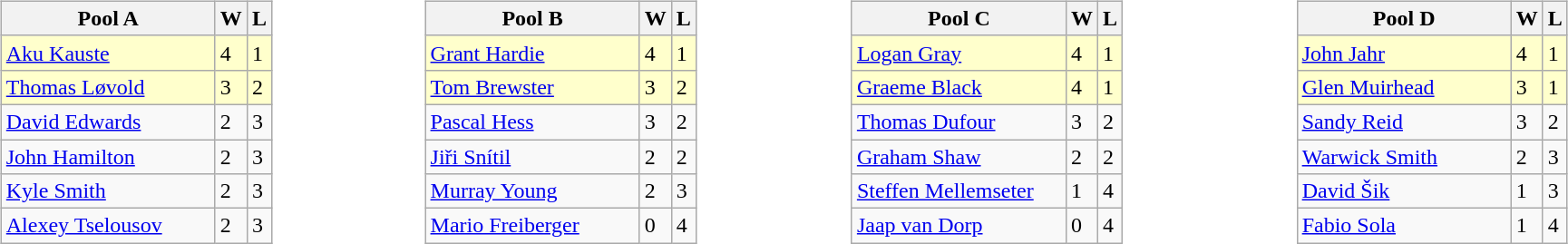<table>
<tr>
<td valign=top width=10%><br><table class=wikitable>
<tr>
<th width=150>Pool A</th>
<th>W</th>
<th>L</th>
</tr>
<tr bgcolor=#ffffcc>
<td> <a href='#'>Aku Kauste</a></td>
<td>4</td>
<td>1</td>
</tr>
<tr bgcolor=#ffffcc>
<td> <a href='#'>Thomas Løvold</a></td>
<td>3</td>
<td>2</td>
</tr>
<tr>
<td> <a href='#'>David Edwards</a></td>
<td>2</td>
<td>3</td>
</tr>
<tr>
<td> <a href='#'>John Hamilton</a></td>
<td>2</td>
<td>3</td>
</tr>
<tr>
<td> <a href='#'>Kyle Smith</a></td>
<td>2</td>
<td>3</td>
</tr>
<tr>
<td> <a href='#'>Alexey Tselousov</a></td>
<td>2</td>
<td>3</td>
</tr>
</table>
</td>
<td valign=top width=10%><br><table class=wikitable>
<tr>
<th width=150>Pool B</th>
<th>W</th>
<th>L</th>
</tr>
<tr bgcolor=#ffffcc>
<td> <a href='#'>Grant Hardie</a></td>
<td>4</td>
<td>1</td>
</tr>
<tr bgcolor=#ffffcc>
<td> <a href='#'>Tom Brewster</a></td>
<td>3</td>
<td>2</td>
</tr>
<tr>
<td> <a href='#'>Pascal Hess</a></td>
<td>3</td>
<td>2</td>
</tr>
<tr>
<td> <a href='#'>Jiři Snítil</a></td>
<td>2</td>
<td>2</td>
</tr>
<tr>
<td> <a href='#'>Murray Young</a></td>
<td>2</td>
<td>3</td>
</tr>
<tr>
<td> <a href='#'>Mario Freiberger</a></td>
<td>0</td>
<td>4</td>
</tr>
</table>
</td>
<td valign=top width=10%><br><table class=wikitable>
<tr>
<th width=150>Pool C</th>
<th>W</th>
<th>L</th>
</tr>
<tr bgcolor=#ffffcc>
<td> <a href='#'>Logan Gray</a></td>
<td>4</td>
<td>1</td>
</tr>
<tr bgcolor=#ffffcc>
<td> <a href='#'>Graeme Black</a></td>
<td>4</td>
<td>1</td>
</tr>
<tr>
<td> <a href='#'>Thomas Dufour</a></td>
<td>3</td>
<td>2</td>
</tr>
<tr>
<td> <a href='#'>Graham Shaw</a></td>
<td>2</td>
<td>2</td>
</tr>
<tr>
<td> <a href='#'>Steffen Mellemseter</a></td>
<td>1</td>
<td>4</td>
</tr>
<tr>
<td> <a href='#'>Jaap van Dorp</a></td>
<td>0</td>
<td>4</td>
</tr>
</table>
</td>
<td valign=top width=10%><br><table class=wikitable>
<tr>
<th width=150>Pool D</th>
<th>W</th>
<th>L</th>
</tr>
<tr bgcolor=#ffffcc>
<td> <a href='#'>John Jahr</a></td>
<td>4</td>
<td>1</td>
</tr>
<tr bgcolor=#ffffcc>
<td> <a href='#'>Glen Muirhead</a></td>
<td>3</td>
<td>1</td>
</tr>
<tr>
<td> <a href='#'>Sandy Reid</a></td>
<td>3</td>
<td>2</td>
</tr>
<tr>
<td> <a href='#'>Warwick Smith</a></td>
<td>2</td>
<td>3</td>
</tr>
<tr>
<td> <a href='#'>David Šik</a></td>
<td>1</td>
<td>3</td>
</tr>
<tr>
<td> <a href='#'>Fabio Sola</a></td>
<td>1</td>
<td>4</td>
</tr>
</table>
</td>
</tr>
</table>
